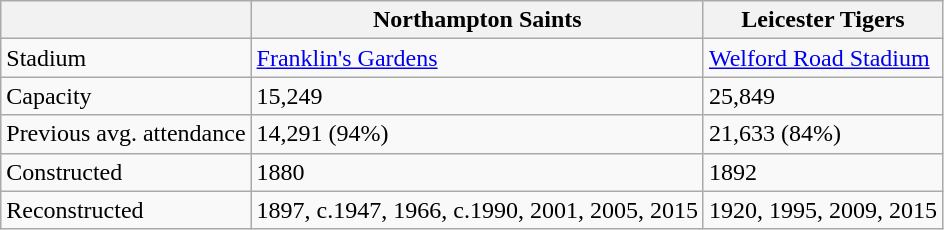<table class="wikitable">
<tr>
<th></th>
<th>Northampton Saints</th>
<th>Leicester Tigers</th>
</tr>
<tr>
<td>Stadium</td>
<td><a href='#'>Franklin's Gardens</a></td>
<td><a href='#'>Welford Road Stadium</a></td>
</tr>
<tr>
<td>Capacity</td>
<td>15,249</td>
<td>25,849</td>
</tr>
<tr>
<td>Previous avg. attendance</td>
<td>14,291 (94%)</td>
<td>21,633 (84%)</td>
</tr>
<tr>
<td>Constructed</td>
<td>1880</td>
<td>1892</td>
</tr>
<tr>
<td>Reconstructed</td>
<td>1897, c.1947, 1966, c.1990, 2001, 2005, 2015</td>
<td>1920, 1995, 2009, 2015</td>
</tr>
</table>
